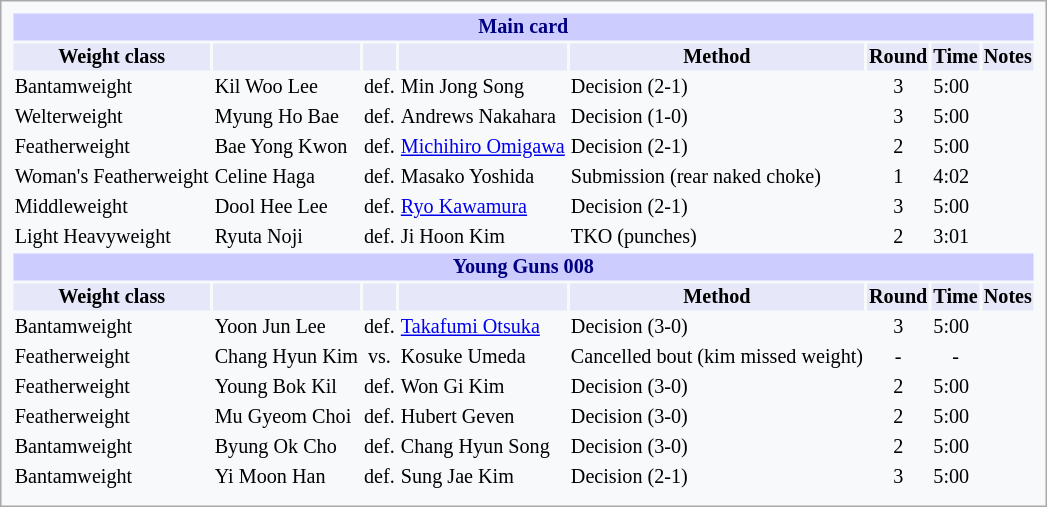<table style="font-size: 84%; border: 1px solid darkgray; padding: 0.43em; background-color: #F8F9FA;">
<tr>
<th colspan="8" style="background-color: #ccf; color: #000080; text-align: center;">Main card</th>
</tr>
<tr>
<th colspan="1" style="background-color: #E6E8FA; color: #000000; text-align: center;">Weight class</th>
<th colspan="1" style="background-color: #E6E8FA; color: #000000; text-align: center;"></th>
<th colspan="1" style="background-color: #E6E8FA; color: #000000; text-align: center;"></th>
<th colspan="1" style="background-color: #E6E8FA; color: #000000; text-align: center;"></th>
<th colspan="1" style="background-color: #E6E8FA; color: #000000; text-align: center;">Method</th>
<th colspan="1" style="background-color: #E6E8FA; color: #000000; text-align: center;">Round</th>
<th colspan="1" style="background-color: #E6E8FA; color: #000000; text-align: center;">Time</th>
<th colspan="1" style="background-color: #E6E8FA; color: #000000; text-align: center;">Notes</th>
</tr>
<tr>
<td>Bantamweight</td>
<td> Kil Woo Lee</td>
<td>def.</td>
<td> Min Jong Song</td>
<td>Decision (2-1)</td>
<td align="center">3</td>
<td>5:00</td>
<td></td>
</tr>
<tr>
<td>Welterweight</td>
<td> Myung Ho Bae</td>
<td>def.</td>
<td> Andrews Nakahara</td>
<td>Decision (1-0)</td>
<td align="center">3</td>
<td>5:00</td>
<td></td>
</tr>
<tr>
<td>Featherweight</td>
<td> Bae Yong Kwon</td>
<td>def.</td>
<td> <a href='#'>Michihiro Omigawa</a></td>
<td>Decision (2-1)</td>
<td align="center">2</td>
<td>5:00</td>
<td></td>
</tr>
<tr>
<td>Woman's Featherweight</td>
<td> Celine Haga</td>
<td>def.</td>
<td> Masako Yoshida</td>
<td>Submission (rear naked choke)</td>
<td align="center">1</td>
<td>4:02</td>
<td></td>
</tr>
<tr>
<td>Middleweight</td>
<td> Dool Hee Lee</td>
<td>def.</td>
<td> <a href='#'>Ryo Kawamura</a></td>
<td>Decision (2-1)</td>
<td align="center">3</td>
<td>5:00</td>
<td></td>
</tr>
<tr>
<td>Light Heavyweight</td>
<td> Ryuta Noji</td>
<td>def.</td>
<td> Ji Hoon Kim</td>
<td>TKO (punches)</td>
<td align="center">2</td>
<td>3:01</td>
<td></td>
</tr>
<tr>
<th colspan="8" style="background-color: #ccf; color: #000080; text-align: center;">Young Guns 008</th>
</tr>
<tr>
<th colspan="1" style="background-color: #E6E8FA; color: #000000; text-align: center;">Weight class</th>
<th colspan="1" style="background-color: #E6E8FA; color: #000000; text-align: center;"></th>
<th colspan="1" style="background-color: #E6E8FA; color: #000000; text-align: center;"></th>
<th colspan="1" style="background-color: #E6E8FA; color: #000000; text-align: center;"></th>
<th colspan="1" style="background-color: #E6E8FA; color: #000000; text-align: center;">Method</th>
<th colspan="1" style="background-color: #E6E8FA; color: #000000; text-align: center;">Round</th>
<th colspan="1" style="background-color: #E6E8FA; color: #000000; text-align: center;">Time</th>
<th colspan="1" style="background-color: #E6E8FA; color: #000000; text-align: center;">Notes</th>
</tr>
<tr>
<td>Bantamweight</td>
<td> Yoon Jun Lee</td>
<td>def.</td>
<td> <a href='#'>Takafumi Otsuka</a></td>
<td>Decision (3-0)</td>
<td align="center">3</td>
<td>5:00</td>
<td></td>
</tr>
<tr>
<td>Featherweight</td>
<td> Chang Hyun Kim</td>
<td align="center">vs.</td>
<td> Kosuke Umeda</td>
<td>Cancelled bout (kim missed weight)</td>
<td align="center">-</td>
<td align="center">-</td>
<td></td>
</tr>
<tr>
<td>Featherweight</td>
<td> Young Bok Kil</td>
<td>def.</td>
<td> Won Gi Kim</td>
<td>Decision (3-0)</td>
<td align="center">2</td>
<td>5:00</td>
<td></td>
</tr>
<tr>
<td>Featherweight</td>
<td> Mu Gyeom Choi</td>
<td>def.</td>
<td> Hubert Geven</td>
<td>Decision (3-0)</td>
<td align="center">2</td>
<td>5:00</td>
<td></td>
</tr>
<tr>
<td>Bantamweight</td>
<td> Byung Ok Cho</td>
<td>def.</td>
<td> Chang Hyun Song</td>
<td>Decision (3-0)</td>
<td align="center">2</td>
<td>5:00</td>
<td></td>
</tr>
<tr>
<td>Bantamweight</td>
<td> Yi Moon Han</td>
<td>def.</td>
<td> Sung Jae Kim</td>
<td>Decision (2-1)</td>
<td align="center">3</td>
<td>5:00</td>
<td></td>
</tr>
<tr>
</tr>
</table>
